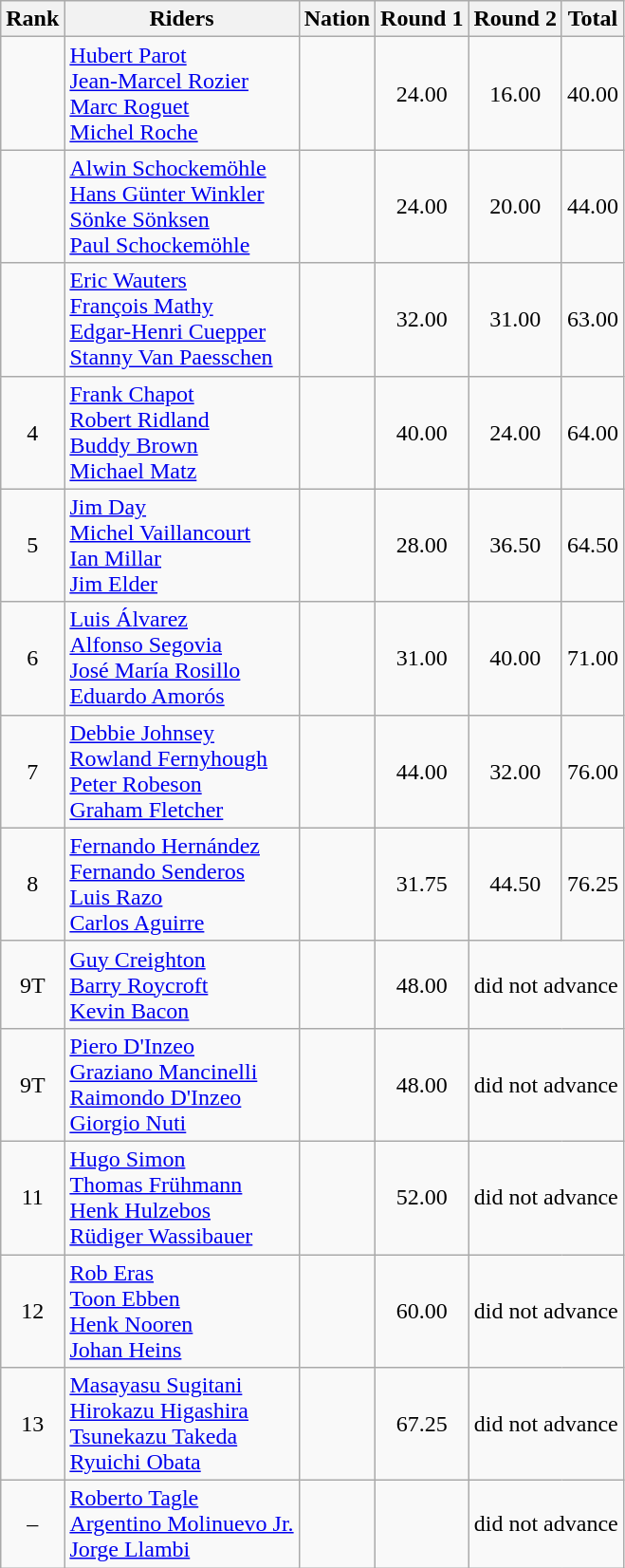<table class="wikitable sortable" style="text-align:center">
<tr>
<th>Rank</th>
<th>Riders</th>
<th>Nation</th>
<th>Round 1</th>
<th>Round 2</th>
<th>Total</th>
</tr>
<tr>
<td></td>
<td align="left"><a href='#'>Hubert Parot</a><br><a href='#'>Jean-Marcel Rozier</a><br><a href='#'>Marc Roguet</a><br><a href='#'>Michel Roche</a></td>
<td align="left"></td>
<td>24.00</td>
<td>16.00</td>
<td>40.00</td>
</tr>
<tr>
<td></td>
<td align="left"><a href='#'>Alwin Schockemöhle</a><br><a href='#'>Hans Günter Winkler</a><br><a href='#'>Sönke Sönksen</a><br><a href='#'>Paul Schockemöhle</a></td>
<td align="left"></td>
<td>24.00</td>
<td>20.00</td>
<td>44.00</td>
</tr>
<tr>
<td></td>
<td align="left"><a href='#'>Eric Wauters</a><br><a href='#'>François Mathy</a><br><a href='#'>Edgar-Henri Cuepper</a><br><a href='#'>Stanny Van Paesschen</a></td>
<td align="left"></td>
<td>32.00</td>
<td>31.00</td>
<td>63.00</td>
</tr>
<tr>
<td>4</td>
<td align="left"><a href='#'>Frank Chapot</a><br><a href='#'>Robert Ridland</a><br><a href='#'>Buddy Brown</a><br><a href='#'>Michael Matz</a></td>
<td align="left"></td>
<td>40.00</td>
<td>24.00</td>
<td>64.00</td>
</tr>
<tr>
<td>5</td>
<td align="left"><a href='#'>Jim Day</a><br><a href='#'>Michel Vaillancourt</a><br><a href='#'>Ian Millar</a><br><a href='#'>Jim Elder</a></td>
<td align="left"></td>
<td>28.00</td>
<td>36.50</td>
<td>64.50</td>
</tr>
<tr>
<td>6</td>
<td align="left"><a href='#'>Luis Álvarez</a><br><a href='#'>Alfonso Segovia</a><br><a href='#'>José María Rosillo</a><br><a href='#'>Eduardo Amorós</a></td>
<td align="left"></td>
<td>31.00</td>
<td>40.00</td>
<td>71.00</td>
</tr>
<tr>
<td>7</td>
<td align="left"><a href='#'>Debbie Johnsey</a><br><a href='#'>Rowland Fernyhough</a><br><a href='#'>Peter Robeson</a><br><a href='#'>Graham Fletcher</a></td>
<td align="left"></td>
<td>44.00</td>
<td>32.00</td>
<td>76.00</td>
</tr>
<tr>
<td>8</td>
<td align="left"><a href='#'>Fernando Hernández</a><br><a href='#'>Fernando Senderos</a><br><a href='#'>Luis Razo</a><br><a href='#'>Carlos Aguirre</a></td>
<td align="left"></td>
<td>31.75</td>
<td>44.50</td>
<td>76.25</td>
</tr>
<tr>
<td>9T</td>
<td align="left"><a href='#'>Guy Creighton</a><br><a href='#'>Barry Roycroft</a><br><a href='#'>Kevin Bacon</a></td>
<td align="left"></td>
<td>48.00</td>
<td colspan=2>did not advance</td>
</tr>
<tr>
<td>9T</td>
<td align="left"><a href='#'>Piero D'Inzeo</a><br><a href='#'>Graziano Mancinelli</a><br><a href='#'>Raimondo D'Inzeo</a><br><a href='#'>Giorgio Nuti</a></td>
<td align="left"></td>
<td>48.00</td>
<td colspan=2>did not advance</td>
</tr>
<tr>
<td>11</td>
<td align="left"><a href='#'>Hugo Simon</a><br><a href='#'>Thomas Frühmann</a><br><a href='#'>Henk Hulzebos</a><br><a href='#'>Rüdiger Wassibauer</a></td>
<td align="left"></td>
<td>52.00</td>
<td colspan=2>did not advance</td>
</tr>
<tr>
<td>12</td>
<td align="left"><a href='#'>Rob Eras</a><br><a href='#'>Toon Ebben</a><br><a href='#'>Henk Nooren</a><br><a href='#'>Johan Heins</a></td>
<td align="left"></td>
<td>60.00</td>
<td colspan=2>did not advance</td>
</tr>
<tr>
<td>13</td>
<td align="left"><a href='#'>Masayasu Sugitani</a><br><a href='#'>Hirokazu Higashira</a><br><a href='#'>Tsunekazu Takeda</a><br><a href='#'>Ryuichi Obata</a></td>
<td align="left"></td>
<td>67.25</td>
<td colspan=2>did not advance</td>
</tr>
<tr>
<td data-sort-value=14>–</td>
<td align="left"><a href='#'>Roberto Tagle</a><br><a href='#'>Argentino Molinuevo Jr.</a><br><a href='#'>Jorge Llambi</a></td>
<td align="left"></td>
<td></td>
<td colspan=2>did not advance</td>
</tr>
</table>
